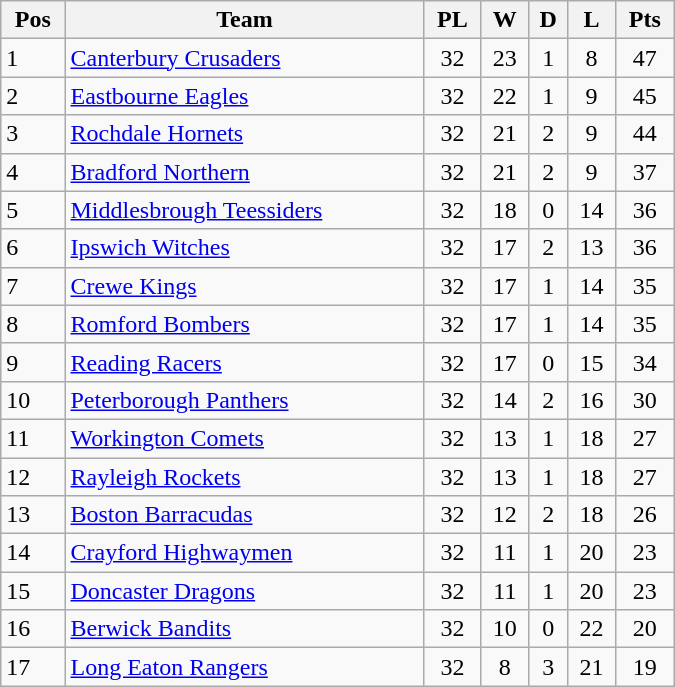<table class=wikitable width="450">
<tr>
<th>Pos</th>
<th>Team</th>
<th>PL</th>
<th>W</th>
<th>D</th>
<th>L</th>
<th>Pts</th>
</tr>
<tr>
<td>1</td>
<td><a href='#'>Canterbury Crusaders</a></td>
<td align="center">32</td>
<td align="center">23</td>
<td align="center">1</td>
<td align="center">8</td>
<td align="center">47</td>
</tr>
<tr>
<td>2</td>
<td><a href='#'>Eastbourne Eagles</a></td>
<td align="center">32</td>
<td align="center">22</td>
<td align="center">1</td>
<td align="center">9</td>
<td align="center">45</td>
</tr>
<tr>
<td>3</td>
<td><a href='#'>Rochdale Hornets</a></td>
<td align="center">32</td>
<td align="center">21</td>
<td align="center">2</td>
<td align="center">9</td>
<td align="center">44</td>
</tr>
<tr>
<td>4</td>
<td><a href='#'>Bradford Northern</a></td>
<td align="center">32</td>
<td align="center">21</td>
<td align="center">2</td>
<td align="center">9</td>
<td align="center">37</td>
</tr>
<tr>
<td>5</td>
<td><a href='#'>Middlesbrough Teessiders</a></td>
<td align="center">32</td>
<td align="center">18</td>
<td align="center">0</td>
<td align="center">14</td>
<td align="center">36</td>
</tr>
<tr>
<td>6</td>
<td><a href='#'>Ipswich Witches</a></td>
<td align="center">32</td>
<td align="center">17</td>
<td align="center">2</td>
<td align="center">13</td>
<td align="center">36</td>
</tr>
<tr>
<td>7</td>
<td><a href='#'>Crewe Kings</a></td>
<td align="center">32</td>
<td align="center">17</td>
<td align="center">1</td>
<td align="center">14</td>
<td align="center">35</td>
</tr>
<tr>
<td>8</td>
<td><a href='#'>Romford Bombers</a></td>
<td align="center">32</td>
<td align="center">17</td>
<td align="center">1</td>
<td align="center">14</td>
<td align="center">35</td>
</tr>
<tr>
<td>9</td>
<td><a href='#'>Reading Racers</a></td>
<td align="center">32</td>
<td align="center">17</td>
<td align="center">0</td>
<td align="center">15</td>
<td align="center">34</td>
</tr>
<tr>
<td>10</td>
<td><a href='#'>Peterborough Panthers</a></td>
<td align="center">32</td>
<td align="center">14</td>
<td align="center">2</td>
<td align="center">16</td>
<td align="center">30</td>
</tr>
<tr>
<td>11</td>
<td><a href='#'>Workington Comets</a></td>
<td align="center">32</td>
<td align="center">13</td>
<td align="center">1</td>
<td align="center">18</td>
<td align="center">27</td>
</tr>
<tr>
<td>12</td>
<td><a href='#'>Rayleigh Rockets</a></td>
<td align="center">32</td>
<td align="center">13</td>
<td align="center">1</td>
<td align="center">18</td>
<td align="center">27</td>
</tr>
<tr>
<td>13</td>
<td><a href='#'>Boston Barracudas</a></td>
<td align="center">32</td>
<td align="center">12</td>
<td align="center">2</td>
<td align="center">18</td>
<td align="center">26</td>
</tr>
<tr>
<td>14</td>
<td><a href='#'>Crayford Highwaymen</a></td>
<td align="center">32</td>
<td align="center">11</td>
<td align="center">1</td>
<td align="center">20</td>
<td align="center">23</td>
</tr>
<tr>
<td>15</td>
<td><a href='#'>Doncaster Dragons</a></td>
<td align="center">32</td>
<td align="center">11</td>
<td align="center">1</td>
<td align="center">20</td>
<td align="center">23</td>
</tr>
<tr>
<td>16</td>
<td><a href='#'>Berwick Bandits</a></td>
<td align="center">32</td>
<td align="center">10</td>
<td align="center">0</td>
<td align="center">22</td>
<td align="center">20</td>
</tr>
<tr>
<td>17</td>
<td><a href='#'>Long Eaton Rangers</a></td>
<td align="center">32</td>
<td align="center">8</td>
<td align="center">3</td>
<td align="center">21</td>
<td align="center">19</td>
</tr>
</table>
